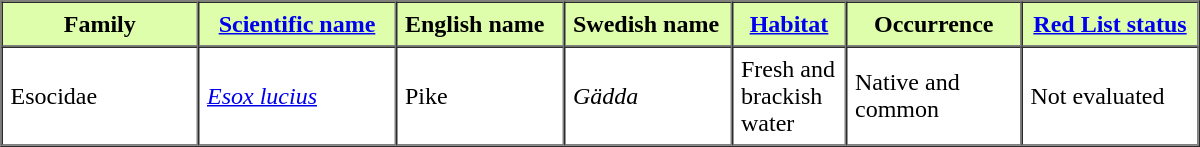<table style="width:800px" border=1 cellspacing=0 cellpadding=5>
<tr bgcolor="#defeac">
<th width=119>Family</th>
<th width=120><a href='#'>Scientific name</a></th>
<td width=100><strong>English name</strong></td>
<td width=100><strong>Swedish name</strong></td>
<th><a href='#'>Habitat</a></th>
<th width=105>Occurrence</th>
<th width=106 nowrap="nowrap"><a href='#'>Red List status</a></th>
</tr>
<tr>
<td>Esocidae</td>
<td><em><a href='#'>Esox lucius</a></em></td>
<td>Pike</td>
<td><em>Gädda</em></td>
<td>Fresh and brackish water</td>
<td>Native and common</td>
<td>Not evaluated</td>
</tr>
</table>
